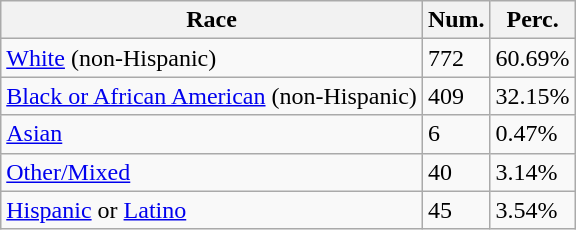<table class="wikitable">
<tr>
<th>Race</th>
<th>Num.</th>
<th>Perc.</th>
</tr>
<tr>
<td><a href='#'>White</a> (non-Hispanic)</td>
<td>772</td>
<td>60.69%</td>
</tr>
<tr>
<td><a href='#'>Black or African American</a> (non-Hispanic)</td>
<td>409</td>
<td>32.15%</td>
</tr>
<tr>
<td><a href='#'>Asian</a></td>
<td>6</td>
<td>0.47%</td>
</tr>
<tr>
<td><a href='#'>Other/Mixed</a></td>
<td>40</td>
<td>3.14%</td>
</tr>
<tr>
<td><a href='#'>Hispanic</a> or <a href='#'>Latino</a></td>
<td>45</td>
<td>3.54%</td>
</tr>
</table>
